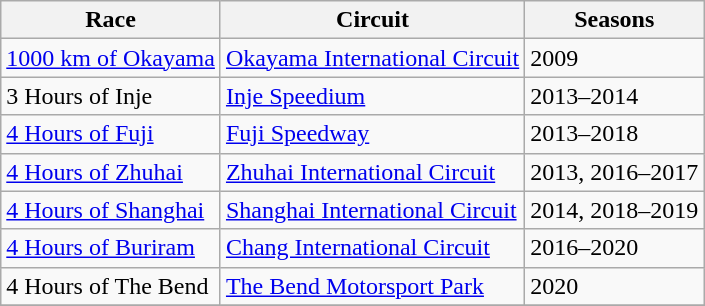<table class="wikitable">
<tr>
<th>Race</th>
<th>Circuit</th>
<th>Seasons</th>
</tr>
<tr>
<td><a href='#'>1000 km of Okayama</a></td>
<td> <a href='#'>Okayama International Circuit</a></td>
<td>2009</td>
</tr>
<tr>
<td>3 Hours of Inje</td>
<td> <a href='#'>Inje Speedium</a></td>
<td>2013–2014</td>
</tr>
<tr>
<td><a href='#'>4 Hours of Fuji</a></td>
<td> <a href='#'>Fuji Speedway</a></td>
<td>2013–2018</td>
</tr>
<tr>
<td><a href='#'>4 Hours of Zhuhai</a></td>
<td> <a href='#'>Zhuhai International Circuit</a></td>
<td>2013, 2016–2017</td>
</tr>
<tr>
<td><a href='#'>4 Hours of Shanghai</a></td>
<td> <a href='#'>Shanghai International Circuit</a></td>
<td>2014, 2018–2019</td>
</tr>
<tr>
<td><a href='#'>4 Hours of Buriram</a></td>
<td> <a href='#'>Chang International Circuit</a></td>
<td>2016–2020</td>
</tr>
<tr>
<td>4 Hours of The Bend</td>
<td> <a href='#'>The Bend Motorsport Park</a></td>
<td>2020</td>
</tr>
<tr>
</tr>
</table>
